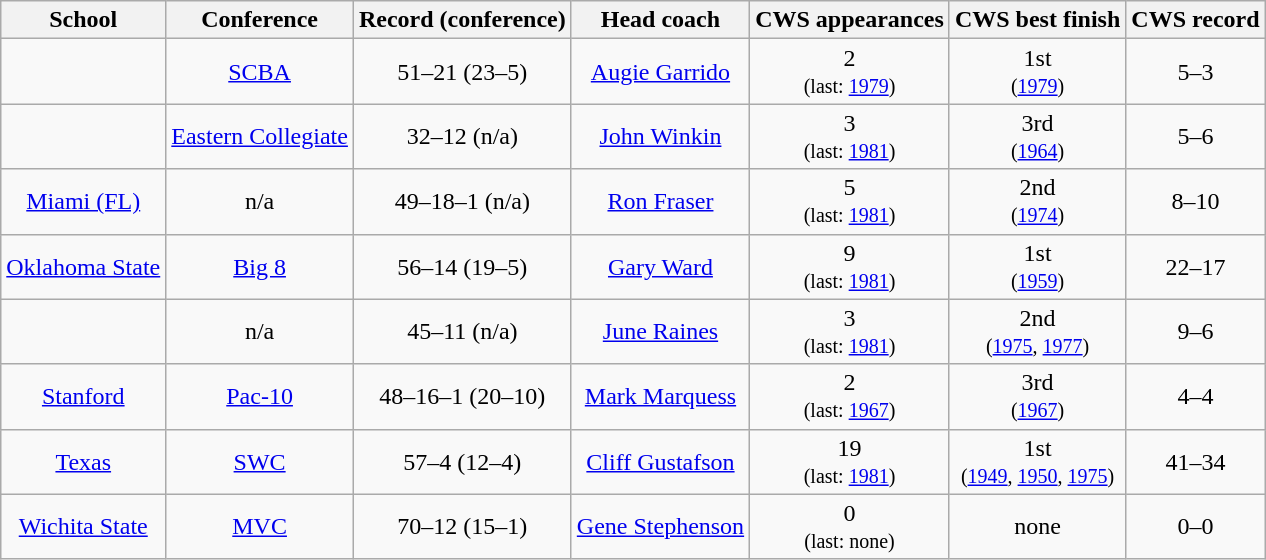<table class="wikitable">
<tr>
<th>School</th>
<th>Conference</th>
<th>Record (conference)</th>
<th>Head coach</th>
<th>CWS appearances</th>
<th>CWS best finish</th>
<th>CWS record</th>
</tr>
<tr align=center>
<td></td>
<td><a href='#'>SCBA</a></td>
<td>51–21 (23–5)</td>
<td><a href='#'>Augie Garrido</a></td>
<td>2<br><small>(last: <a href='#'>1979</a>)</small></td>
<td>1st<br><small>(<a href='#'>1979</a>)</small></td>
<td>5–3</td>
</tr>
<tr align=center>
<td></td>
<td><a href='#'>Eastern Collegiate</a></td>
<td>32–12 (n/a)</td>
<td><a href='#'>John Winkin</a></td>
<td>3<br><small>(last: <a href='#'>1981</a>)</small></td>
<td>3rd<br><small>(<a href='#'>1964</a>)</small></td>
<td>5–6</td>
</tr>
<tr align=center>
<td><a href='#'>Miami (FL)</a></td>
<td>n/a</td>
<td>49–18–1 (n/a)</td>
<td><a href='#'>Ron Fraser</a></td>
<td>5<br><small>(last: <a href='#'>1981</a>)</small></td>
<td>2nd<br><small>(<a href='#'>1974</a>)</small></td>
<td>8–10</td>
</tr>
<tr align=center>
<td><a href='#'>Oklahoma State</a></td>
<td><a href='#'>Big 8</a></td>
<td>56–14 (19–5)</td>
<td><a href='#'>Gary Ward</a></td>
<td>9<br><small>(last: <a href='#'>1981</a>)</small></td>
<td>1st<br><small>(<a href='#'>1959</a>)</small></td>
<td>22–17</td>
</tr>
<tr align=center>
<td></td>
<td>n/a</td>
<td>45–11 (n/a)</td>
<td><a href='#'>June Raines</a></td>
<td>3<br><small>(last: <a href='#'>1981</a>)</small></td>
<td>2nd<br><small>(<a href='#'>1975</a>, <a href='#'>1977</a>)</small></td>
<td>9–6</td>
</tr>
<tr align=center>
<td><a href='#'>Stanford</a></td>
<td><a href='#'>Pac-10</a></td>
<td>48–16–1 (20–10)</td>
<td><a href='#'>Mark Marquess</a></td>
<td>2<br><small>(last: <a href='#'>1967</a>)</small></td>
<td>3rd<br><small>(<a href='#'>1967</a>)</small></td>
<td>4–4</td>
</tr>
<tr align=center>
<td><a href='#'>Texas</a></td>
<td><a href='#'>SWC</a></td>
<td>57–4 (12–4)</td>
<td><a href='#'>Cliff Gustafson</a></td>
<td>19<br><small>(last: <a href='#'>1981</a>)</small></td>
<td>1st<br><small>(<a href='#'>1949</a>, <a href='#'>1950</a>, <a href='#'>1975</a>)</small></td>
<td>41–34</td>
</tr>
<tr align=center>
<td><a href='#'>Wichita State</a></td>
<td><a href='#'>MVC</a></td>
<td>70–12 (15–1)</td>
<td><a href='#'>Gene Stephenson</a></td>
<td>0<br><small>(last: none)</small></td>
<td>none</td>
<td>0–0</td>
</tr>
</table>
